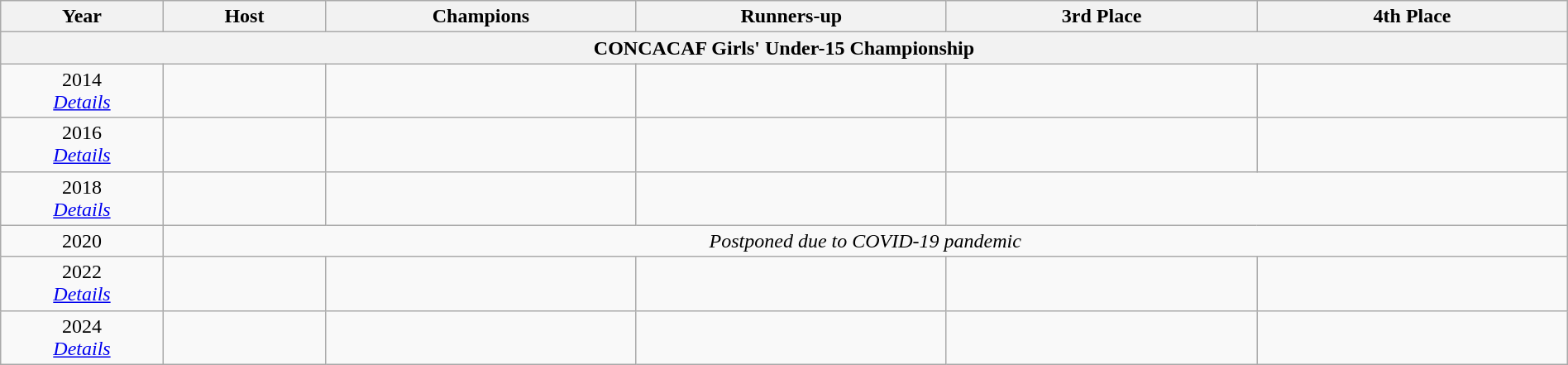<table class="wikitable" width="100%">
<tr>
<th width="75">Year</th>
<th width="75">Host</th>
<th width="150">Champions</th>
<th width="150">Runners-up</th>
<th width="150">3rd Place</th>
<th width="150">4th Place</th>
</tr>
<tr>
<th colspan="6">CONCACAF Girls' Under-15 Championship</th>
</tr>
<tr>
<td align="center">2014<br><a href='#'><em>Details</em></a></td>
<td align="center"></td>
<td></td>
<td></td>
<td></td>
<td></td>
</tr>
<tr>
<td align="center">2016<br><a href='#'><em>Details</em></a></td>
<td align="center"></td>
<td></td>
<td></td>
<td></td>
<td></td>
</tr>
<tr>
<td align="center">2018<br><a href='#'><em>Details</em></a></td>
<td align="center"></td>
<td></td>
<td></td>
<td colspan=2> <br></td>
</tr>
<tr>
<td align="center">2020</td>
<td align="center" colspan=5><em>Postponed due to COVID-19 pandemic</em></td>
</tr>
<tr>
<td align="center">2022<br><a href='#'><em>Details</em></a></td>
<td align="center"></td>
<td></td>
<td></td>
<td></td>
<td></td>
</tr>
<tr>
<td align="center">2024<br><a href='#'><em>Details</em></a></td>
<td align="center"></td>
<td></td>
<td></td>
<td></td>
<td></td>
</tr>
</table>
